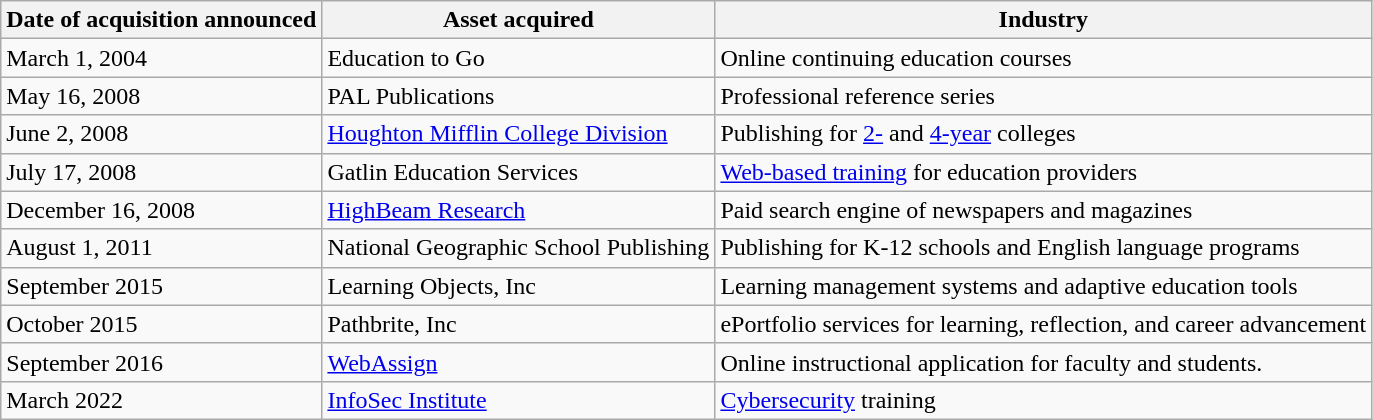<table class="wikitable">
<tr>
<th>Date of acquisition announced</th>
<th>Asset acquired</th>
<th>Industry</th>
</tr>
<tr>
<td>March 1, 2004</td>
<td>Education to Go</td>
<td>Online continuing education courses</td>
</tr>
<tr>
<td>May 16, 2008</td>
<td>PAL Publications</td>
<td>Professional reference series</td>
</tr>
<tr>
<td>June 2, 2008</td>
<td><a href='#'>Houghton Mifflin College Division</a></td>
<td>Publishing for <a href='#'>2-</a> and <a href='#'>4-year</a> colleges</td>
</tr>
<tr>
<td>July 17, 2008</td>
<td>Gatlin Education Services</td>
<td><a href='#'>Web-based training</a> for education providers</td>
</tr>
<tr>
<td>December 16, 2008</td>
<td><a href='#'>HighBeam Research</a></td>
<td>Paid search engine of newspapers and magazines</td>
</tr>
<tr>
<td>August 1, 2011</td>
<td>National Geographic School Publishing</td>
<td>Publishing for K-12 schools and English language programs</td>
</tr>
<tr>
<td>September 2015</td>
<td>Learning Objects, Inc</td>
<td>Learning management systems and adaptive education tools</td>
</tr>
<tr>
<td>October 2015</td>
<td>Pathbrite, Inc</td>
<td>ePortfolio services for learning, reflection, and career advancement</td>
</tr>
<tr>
<td>September 2016</td>
<td><a href='#'>WebAssign</a></td>
<td>Online instructional application for faculty and students.</td>
</tr>
<tr>
<td>March 2022</td>
<td><a href='#'>InfoSec Institute</a></td>
<td><a href='#'>Cybersecurity</a> training</td>
</tr>
</table>
